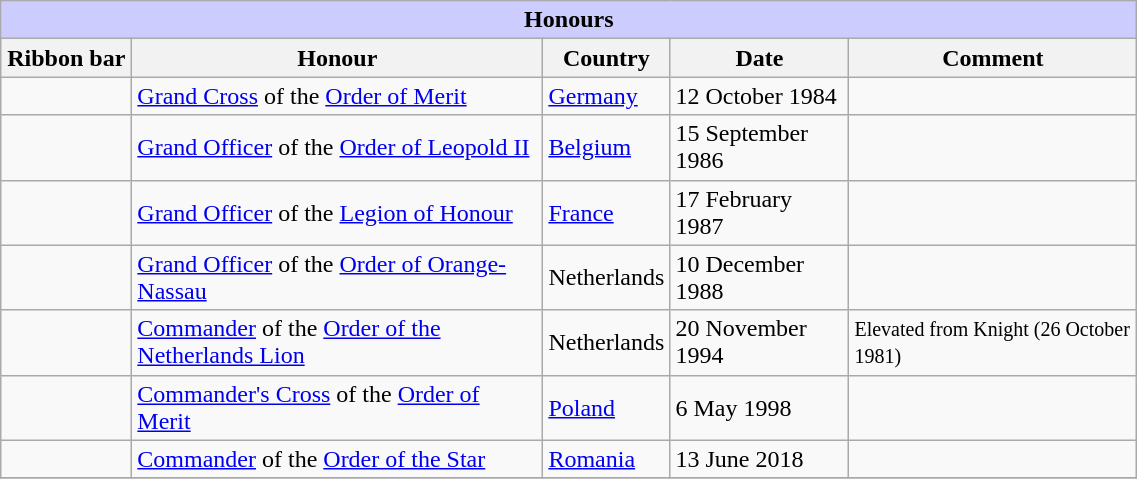<table class="wikitable" style="width:60%;">
<tr style="background:#ccf; text-align:center;">
<td colspan=5><strong>Honours</strong></td>
</tr>
<tr>
<th style="width:80px;">Ribbon bar</th>
<th>Honour</th>
<th>Country</th>
<th>Date</th>
<th>Comment</th>
</tr>
<tr>
<td></td>
<td><a href='#'>Grand Cross</a> of the <a href='#'>Order of Merit</a></td>
<td><a href='#'>Germany</a></td>
<td>12 October 1984</td>
<td></td>
</tr>
<tr>
<td></td>
<td><a href='#'>Grand Officer</a> of the <a href='#'>Order of Leopold II</a></td>
<td><a href='#'>Belgium</a></td>
<td>15 September 1986</td>
<td></td>
</tr>
<tr>
<td></td>
<td><a href='#'>Grand Officer</a> of the <a href='#'>Legion of Honour</a></td>
<td><a href='#'>France</a></td>
<td>17 February 1987</td>
<td></td>
</tr>
<tr>
<td></td>
<td><a href='#'>Grand Officer</a> of the <a href='#'>Order of Orange-Nassau</a></td>
<td>Netherlands</td>
<td>10 December 1988</td>
<td></td>
</tr>
<tr>
<td></td>
<td><a href='#'>Commander</a> of the <a href='#'>Order of the Netherlands Lion</a></td>
<td>Netherlands</td>
<td>20 November 1994</td>
<td><small>Elevated from Knight (26 October 1981)</small></td>
</tr>
<tr>
<td></td>
<td><a href='#'>Commander's Cross</a> of the <a href='#'>Order of Merit</a></td>
<td><a href='#'>Poland</a></td>
<td>6 May 1998</td>
<td></td>
</tr>
<tr>
<td></td>
<td><a href='#'>Commander</a> of the <a href='#'>Order of the Star</a></td>
<td><a href='#'>Romania</a></td>
<td>13 June 2018</td>
<td></td>
</tr>
<tr>
</tr>
</table>
